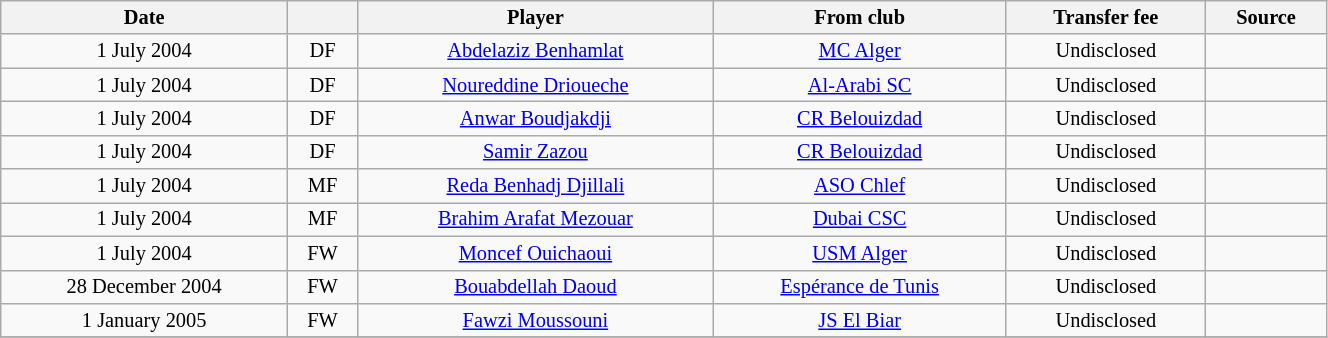<table class="wikitable sortable" style="width:70%; text-align:center; font-size:85%; text-align:centre;">
<tr>
<th>Date</th>
<th></th>
<th>Player</th>
<th>From club</th>
<th>Transfer fee</th>
<th>Source</th>
</tr>
<tr>
<td>1 July 2004</td>
<td>DF</td>
<td> <a href='#'>Abdelaziz Benhamlat</a></td>
<td><a href='#'>MC Alger</a></td>
<td>Undisclosed</td>
<td></td>
</tr>
<tr>
<td>1 July 2004</td>
<td>DF</td>
<td> <a href='#'>Noureddine Drioueche</a></td>
<td> <a href='#'>Al-Arabi SC</a></td>
<td>Undisclosed</td>
<td></td>
</tr>
<tr>
<td>1 July 2004</td>
<td>DF</td>
<td> <a href='#'>Anwar Boudjakdji</a></td>
<td><a href='#'>CR Belouizdad</a></td>
<td>Undisclosed</td>
<td></td>
</tr>
<tr>
<td>1 July 2004</td>
<td>DF</td>
<td> <a href='#'>Samir Zazou</a></td>
<td><a href='#'>CR Belouizdad</a></td>
<td>Undisclosed</td>
<td></td>
</tr>
<tr>
<td>1 July 2004</td>
<td>MF</td>
<td> <a href='#'>Reda Benhadj Djillali</a></td>
<td><a href='#'>ASO Chlef</a></td>
<td>Undisclosed</td>
<td></td>
</tr>
<tr>
<td>1 July 2004</td>
<td>MF</td>
<td> <a href='#'>Brahim Arafat Mezouar</a></td>
<td> <a href='#'>Dubai CSC</a></td>
<td>Undisclosed</td>
<td></td>
</tr>
<tr>
<td>1 July 2004</td>
<td>FW</td>
<td> <a href='#'>Moncef Ouichaoui</a></td>
<td><a href='#'>USM Alger</a></td>
<td>Undisclosed</td>
<td></td>
</tr>
<tr>
<td>28 December 2004</td>
<td>FW</td>
<td> <a href='#'>Bouabdellah Daoud</a></td>
<td> <a href='#'>Espérance de Tunis</a></td>
<td>Undisclosed</td>
<td></td>
</tr>
<tr>
<td>1 January 2005</td>
<td>FW</td>
<td> <a href='#'>Fawzi Moussouni</a></td>
<td><a href='#'>JS El Biar</a></td>
<td>Undisclosed</td>
<td></td>
</tr>
<tr>
</tr>
</table>
